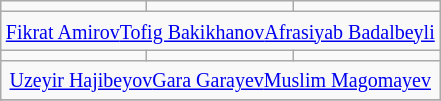<table class="wikitable" align="right">
<tr>
<td></td>
<td></td>
<td></td>
</tr>
<tr>
<td colspan="5" align="center"><small><a href='#'>Fikrat Amirov</a><a href='#'>Tofig Bakikhanov</a><a href='#'>Afrasiyab Badalbeyli</a></small></td>
</tr>
<tr>
<td></td>
<td></td>
<td></td>
</tr>
<tr>
<td colspan="5" align="center"><small><a href='#'>Uzeyir Hajibeyov</a><a href='#'>Gara Garayev</a><a href='#'>Muslim Magomayev</a></small></td>
</tr>
<tr>
</tr>
</table>
